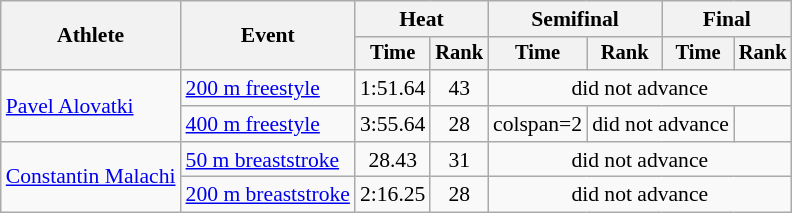<table class="wikitable" style="text-align:center; font-size:90%">
<tr>
<th rowspan="2">Athlete</th>
<th rowspan="2">Event</th>
<th colspan="2">Heat</th>
<th colspan="2">Semifinal</th>
<th colspan="2">Final</th>
</tr>
<tr style="font-size:95%">
<th>Time</th>
<th>Rank</th>
<th>Time</th>
<th>Rank</th>
<th>Time</th>
<th>Rank</th>
</tr>
<tr>
<td rowspan=2 align=left><a href='#'>Pavel Alovatki</a></td>
<td align=left><a href='#'>200 m freestyle</a></td>
<td>1:51.64</td>
<td>43</td>
<td colspan=4>did not advance</td>
</tr>
<tr>
<td align=left><a href='#'>400 m freestyle</a></td>
<td>3:55.64</td>
<td>28</td>
<td>colspan=2 </td>
<td colspan=2>did not advance</td>
</tr>
<tr>
<td rowspan=2 align=left><a href='#'>Constantin Malachi</a></td>
<td align=left><a href='#'>50 m breaststroke</a></td>
<td>28.43</td>
<td>31</td>
<td colspan=4>did not advance</td>
</tr>
<tr>
<td align=left><a href='#'>200 m breaststroke</a></td>
<td>2:16.25</td>
<td>28</td>
<td colspan=4>did not advance</td>
</tr>
</table>
